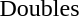<table>
<tr>
<td>Doubles</td>
<td></td>
<td></td>
<td></td>
</tr>
</table>
